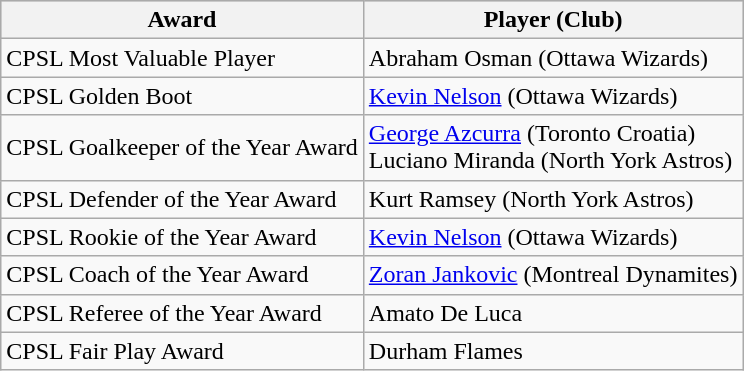<table class="wikitable">
<tr style="background:#cccccc;">
<th>Award</th>
<th>Player (Club)</th>
</tr>
<tr>
<td>CPSL Most Valuable Player</td>
<td>Abraham Osman (Ottawa Wizards)</td>
</tr>
<tr>
<td>CPSL Golden Boot</td>
<td><a href='#'>Kevin Nelson</a> (Ottawa Wizards)</td>
</tr>
<tr>
<td>CPSL Goalkeeper of the Year Award</td>
<td><a href='#'>George Azcurra</a> (Toronto Croatia) <br> Luciano Miranda (North York Astros)</td>
</tr>
<tr>
<td>CPSL Defender of the Year Award</td>
<td>Kurt Ramsey (North York Astros)</td>
</tr>
<tr>
<td>CPSL Rookie of the Year Award</td>
<td><a href='#'>Kevin Nelson</a> (Ottawa Wizards)</td>
</tr>
<tr>
<td>CPSL Coach of the Year Award</td>
<td><a href='#'>Zoran Jankovic</a> (Montreal Dynamites)</td>
</tr>
<tr>
<td>CPSL Referee of the Year Award</td>
<td>Amato De Luca</td>
</tr>
<tr>
<td>CPSL Fair Play Award</td>
<td>Durham Flames</td>
</tr>
</table>
